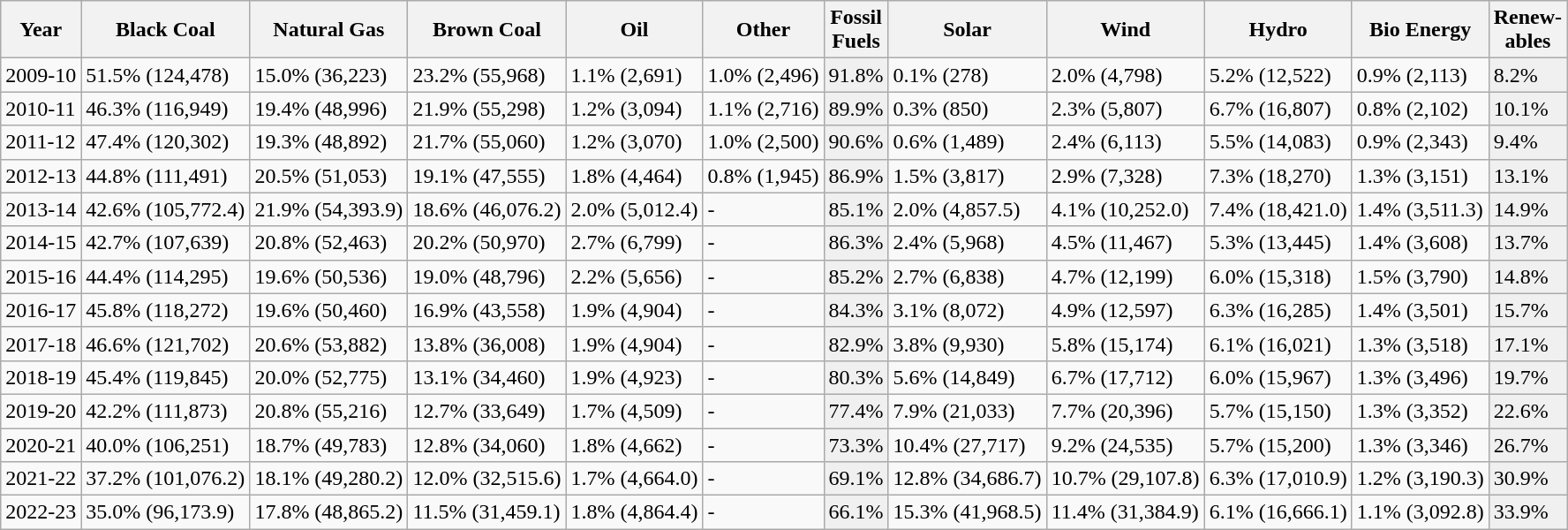<table class="wikitable mw-collapsible mw-collapsed">
<tr>
<th>Year</th>
<th>Black Coal</th>
<th>Natural Gas</th>
<th>Brown Coal</th>
<th>Oil</th>
<th>Other</th>
<th>Fossil <br>Fuels</th>
<th>Solar</th>
<th>Wind</th>
<th>Hydro</th>
<th>Bio Energy</th>
<th>Renew-<br>ables</th>
</tr>
<tr>
<td>2009-10</td>
<td>51.5% (124,478)</td>
<td>15.0% (36,223)</td>
<td>23.2% (55,968)</td>
<td>1.1% (2,691)</td>
<td>1.0% (2,496)</td>
<td style="background: rgb(240, 240, 240);">91.8%</td>
<td>0.1% (278)</td>
<td>2.0% (4,798)</td>
<td>5.2% (12,522)</td>
<td>0.9% (2,113)</td>
<td style="background: rgb(240, 240, 240);">8.2%</td>
</tr>
<tr>
<td>2010-11</td>
<td>46.3% (116,949)</td>
<td>19.4% (48,996)</td>
<td>21.9% (55,298)</td>
<td>1.2% (3,094)</td>
<td>1.1% (2,716)</td>
<td style="background: rgb(240, 240, 240);">89.9%</td>
<td>0.3% (850)</td>
<td>2.3% (5,807)</td>
<td>6.7% (16,807)</td>
<td>0.8% (2,102)</td>
<td style="background: rgb(240, 240, 240);">10.1%</td>
</tr>
<tr>
<td>2011-12</td>
<td>47.4% (120,302)</td>
<td>19.3% (48,892)</td>
<td>21.7% (55,060)</td>
<td>1.2% (3,070)</td>
<td>1.0% (2,500)</td>
<td style="background: rgb(240, 240, 240);">90.6%</td>
<td>0.6% (1,489)</td>
<td>2.4% (6,113)</td>
<td>5.5% (14,083)</td>
<td>0.9% (2,343)</td>
<td style="background: rgb(240, 240, 240);">9.4%</td>
</tr>
<tr>
<td>2012-13</td>
<td>44.8% (111,491)</td>
<td>20.5% (51,053)</td>
<td>19.1% (47,555)</td>
<td>1.8% (4,464)</td>
<td>0.8% (1,945)</td>
<td style="background: rgb(240, 240, 240);">86.9%</td>
<td>1.5% (3,817)</td>
<td>2.9% (7,328)</td>
<td>7.3% (18,270)</td>
<td>1.3% (3,151)</td>
<td style="background: rgb(240, 240, 240);">13.1%</td>
</tr>
<tr>
<td>2013-14</td>
<td>42.6% (105,772.4)</td>
<td>21.9% (54,393.9)</td>
<td>18.6% (46,076.2)</td>
<td>2.0% (5,012.4)</td>
<td>-</td>
<td style="background: rgb(240, 240, 240);">85.1%</td>
<td>2.0% (4,857.5)</td>
<td>4.1% (10,252.0)</td>
<td>7.4% (18,421.0)</td>
<td>1.4% (3,511.3)</td>
<td style="background: rgb(240, 240, 240);">14.9%</td>
</tr>
<tr>
<td>2014-15</td>
<td>42.7% (107,639)</td>
<td>20.8% (52,463)</td>
<td>20.2% (50,970)</td>
<td>2.7% (6,799)</td>
<td>-</td>
<td style="background: rgb(240, 240, 240);">86.3%</td>
<td>2.4% (5,968)</td>
<td>4.5% (11,467)</td>
<td>5.3% (13,445)</td>
<td>1.4% (3,608)</td>
<td style="background: rgb(240, 240, 240);">13.7%</td>
</tr>
<tr>
<td>2015-16</td>
<td>44.4% (114,295)</td>
<td>19.6% (50,536)</td>
<td>19.0% (48,796)</td>
<td>2.2% (5,656)</td>
<td>-</td>
<td style="background: rgb(240, 240, 240);">85.2%</td>
<td>2.7% (6,838)</td>
<td>4.7% (12,199)</td>
<td>6.0% (15,318)</td>
<td>1.5% (3,790)</td>
<td style="background: rgb(240, 240, 240);">14.8%</td>
</tr>
<tr>
<td>2016-17</td>
<td>45.8% (118,272)</td>
<td>19.6% (50,460)</td>
<td>16.9% (43,558)</td>
<td>1.9% (4,904)</td>
<td>-</td>
<td style="background: rgb(240, 240, 240);">84.3%</td>
<td>3.1% (8,072)</td>
<td>4.9% (12,597)</td>
<td>6.3% (16,285)</td>
<td>1.4% (3,501)</td>
<td style="background: rgb(240, 240, 240);">15.7%</td>
</tr>
<tr>
<td>2017-18</td>
<td>46.6% (121,702)</td>
<td>20.6% (53,882)</td>
<td>13.8% (36,008)</td>
<td>1.9% (4,904)</td>
<td>-</td>
<td style="background: rgb(240, 240, 240);">82.9%</td>
<td>3.8% (9,930)</td>
<td>5.8% (15,174)</td>
<td>6.1% (16,021)</td>
<td>1.3% (3,518)</td>
<td style="background: rgb(240, 240, 240);">17.1%</td>
</tr>
<tr>
<td>2018-19</td>
<td>45.4% (119,845)</td>
<td>20.0% (52,775)</td>
<td>13.1% (34,460)</td>
<td>1.9% (4,923)</td>
<td>-</td>
<td style="background: rgb(240, 240, 240);">80.3%</td>
<td>5.6% (14,849)</td>
<td>6.7% (17,712)</td>
<td>6.0% (15,967)</td>
<td>1.3% (3,496)</td>
<td style="background: rgb(240, 240, 240);">19.7%</td>
</tr>
<tr>
<td>2019-20</td>
<td>42.2% (111,873)</td>
<td>20.8% (55,216)</td>
<td>12.7% (33,649)</td>
<td>1.7% (4,509)</td>
<td>-</td>
<td style="background: rgb(240, 240, 240);">77.4%</td>
<td>7.9% (21,033)</td>
<td>7.7% (20,396)</td>
<td>5.7% (15,150)</td>
<td>1.3% (3,352)</td>
<td style="background: rgb(240, 240, 240);">22.6%</td>
</tr>
<tr>
<td>2020-21</td>
<td>40.0% (106,251)</td>
<td>18.7% (49,783)</td>
<td>12.8% (34,060)</td>
<td>1.8% (4,662)</td>
<td>-</td>
<td style="background: rgb(240, 240, 240);">73.3%</td>
<td>10.4% (27,717)</td>
<td>9.2% (24,535)</td>
<td>5.7% (15,200)</td>
<td>1.3% (3,346)</td>
<td style="background: rgb(240, 240, 240);">26.7%</td>
</tr>
<tr>
<td>2021-22</td>
<td>37.2% (101,076.2)</td>
<td>18.1% (49,280.2)</td>
<td>12.0% (32,515.6)</td>
<td>1.7% (4,664.0)</td>
<td>-</td>
<td style="background: rgb(240, 240, 240);">69.1%</td>
<td>12.8% (34,686.7)</td>
<td>10.7% (29,107.8)</td>
<td>6.3% (17,010.9)</td>
<td>1.2% (3,190.3)</td>
<td style="background: rgb(240, 240, 240);">30.9%</td>
</tr>
<tr>
<td>2022-23</td>
<td>35.0% (96,173.9)</td>
<td>17.8% (48,865.2)</td>
<td>11.5% (31,459.1)</td>
<td>1.8% (4,864.4)</td>
<td>-</td>
<td style="background: rgb(240, 240, 240);">66.1%</td>
<td>15.3% (41,968.5)</td>
<td>11.4% (31,384.9)</td>
<td>6.1% (16,666.1)</td>
<td>1.1% (3,092.8)</td>
<td style="background: rgb(240, 240, 240);">33.9%</td>
</tr>
</table>
